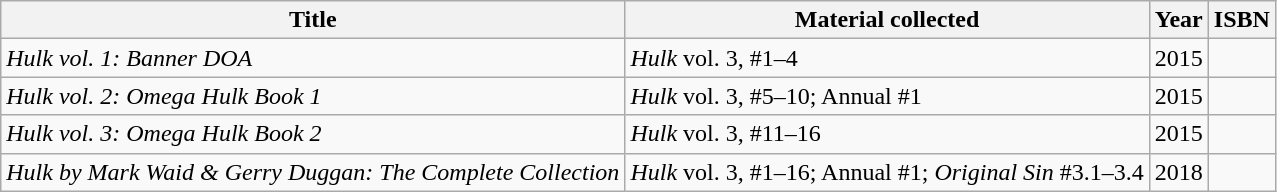<table class="wikitable sortable">
<tr>
<th>Title</th>
<th>Material collected</th>
<th>Year</th>
<th>ISBN</th>
</tr>
<tr>
<td><em>Hulk vol. 1: Banner DOA</em></td>
<td><em>Hulk</em> vol. 3, #1–4</td>
<td>2015</td>
<td></td>
</tr>
<tr>
<td><em>Hulk vol. 2: Omega Hulk Book 1</em></td>
<td><em>Hulk</em> vol. 3, #5–10; Annual #1</td>
<td>2015</td>
<td></td>
</tr>
<tr>
<td><em>Hulk vol. 3: Omega Hulk Book 2</em></td>
<td><em>Hulk</em> vol. 3, #11–16</td>
<td>2015</td>
<td></td>
</tr>
<tr>
<td><em>Hulk by Mark Waid & Gerry Duggan: The Complete Collection</em></td>
<td><em>Hulk</em> vol. 3, #1–16; Annual #1; <em>Original Sin</em> #3.1–3.4</td>
<td>2018</td>
<td></td>
</tr>
</table>
